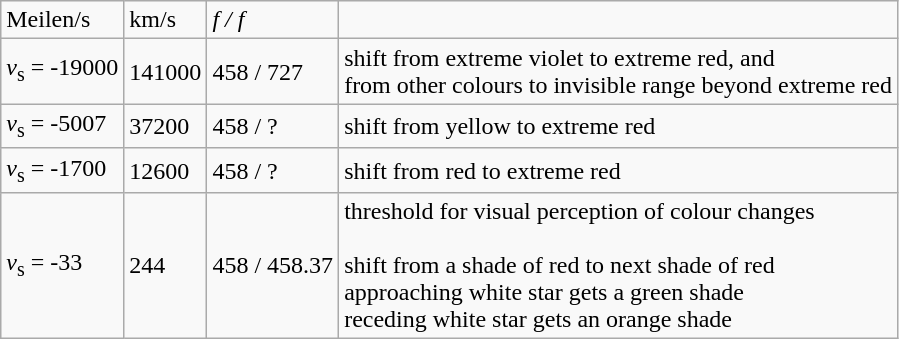<table class="wikitable">
<tr>
<td>Meilen/s</td>
<td>km/s</td>
<td><em>f  / f</em></td>
<td></td>
</tr>
<tr>
<td><em>v</em><sub>s</sub> = -19000</td>
<td>141000</td>
<td>458 / 727</td>
<td>shift from extreme violet to extreme red, and <br> from other colours to invisible range beyond extreme red</td>
</tr>
<tr>
<td><em>v</em><sub>s</sub> = -5007</td>
<td>37200</td>
<td>458 / ?</td>
<td>shift from yellow to extreme red</td>
</tr>
<tr>
<td><em>v</em><sub>s</sub> = -1700</td>
<td>12600</td>
<td>458 / ?</td>
<td>shift from red to extreme red</td>
</tr>
<tr>
<td><em>v</em><sub>s</sub> = -33</td>
<td>244</td>
<td>458 / 458.37</td>
<td>threshold for visual perception of colour changes <br><br>shift from a shade of red to next shade of red <br>
approaching white star gets a green shade <br>
receding white star gets an orange shade <br></td>
</tr>
</table>
